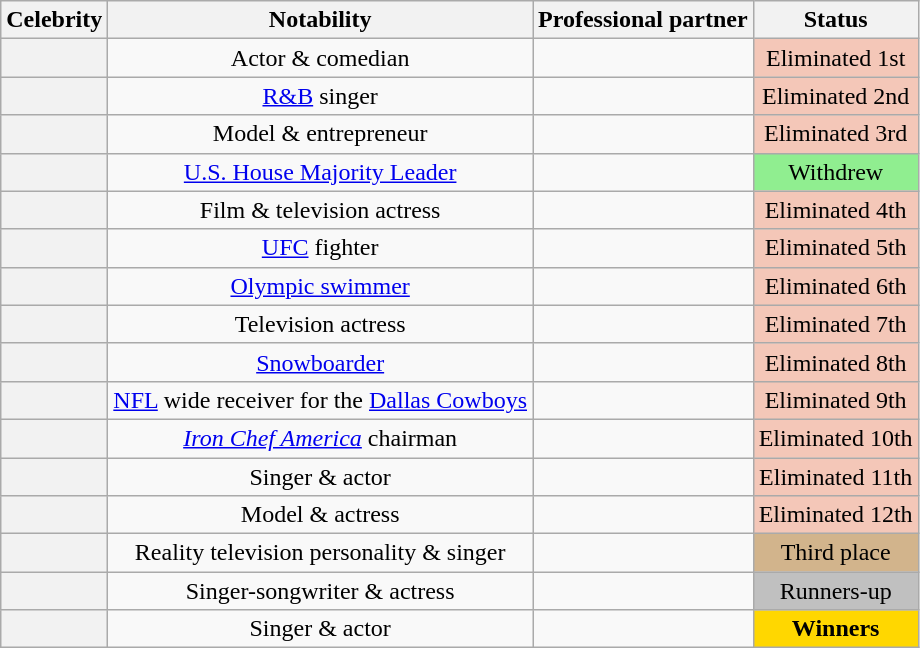<table class="wikitable sortable" style="text-align:center;">
<tr>
<th scope="col">Celebrity</th>
<th scope="col" class="unsortable">Notability</th>
<th scope="col">Professional partner</th>
<th scope="col">Status</th>
</tr>
<tr>
<th scope="row"></th>
<td>Actor & comedian</td>
<td></td>
<td style="background:#f4c7b8">Eliminated 1st<br></td>
</tr>
<tr>
<th scope="row"></th>
<td><a href='#'>R&B</a> singer</td>
<td></td>
<td style="background:#f4c7b8">Eliminated 2nd<br></td>
</tr>
<tr>
<th scope="row"></th>
<td>Model & entrepreneur</td>
<td></td>
<td style="background:#f4c7b8">Eliminated 3rd<br></td>
</tr>
<tr>
<th scope="row"></th>
<td><a href='#'>U.S. House Majority Leader</a></td>
<td></td>
<td style="background:lightgreen">Withdrew<br></td>
</tr>
<tr>
<th scope="row"></th>
<td>Film & television actress</td>
<td></td>
<td style="background:#f4c7b8">Eliminated 4th<br></td>
</tr>
<tr>
<th scope="row"></th>
<td><a href='#'>UFC</a> fighter</td>
<td></td>
<td style="background:#f4c7b8">Eliminated 5th<br></td>
</tr>
<tr>
<th scope="row"></th>
<td><a href='#'>Olympic swimmer</a></td>
<td></td>
<td style="background:#f4c7b8">Eliminated 6th<br></td>
</tr>
<tr>
<th scope="row"></th>
<td>Television actress</td>
<td></td>
<td style="background:#f4c7b8">Eliminated 7th<br></td>
</tr>
<tr>
<th scope="row"></th>
<td><a href='#'>Snowboarder</a></td>
<td></td>
<td style="background:#f4c7b8">Eliminated 8th<br></td>
</tr>
<tr>
<th scope="row"></th>
<td><a href='#'>NFL</a> wide receiver for the <a href='#'>Dallas Cowboys</a></td>
<td></td>
<td style="background:#f4c7b8">Eliminated 9th<br></td>
</tr>
<tr>
<th scope="row"></th>
<td><em><a href='#'>Iron Chef America</a></em> chairman</td>
<td><br><em></em></td>
<td style="background:#f4c7b8">Eliminated 10th<br></td>
</tr>
<tr>
<th scope="row"></th>
<td>Singer & actor</td>
<td></td>
<td style="background:#f4c7b8">Eliminated 11th<br></td>
</tr>
<tr>
<th scope="row"></th>
<td>Model & actress</td>
<td><br><em></em></td>
<td style="background:#f4c7b8">Eliminated 12th<br></td>
</tr>
<tr>
<th scope="row"></th>
<td>Reality television personality & singer</td>
<td></td>
<td style="background:tan">Third place<br></td>
</tr>
<tr>
<th scope="row"></th>
<td>Singer-songwriter & actress</td>
<td></td>
<td style="background:silver">Runners-up<br></td>
</tr>
<tr>
<th scope="row"></th>
<td>Singer & actor</td>
<td></td>
<td style="background:gold"><strong>Winners</strong><br></td>
</tr>
</table>
